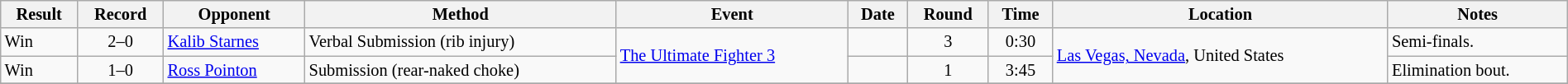<table style="font-size: 85%;" class="wikitable sortable" width="100%">
<tr>
<th>Result</th>
<th>Record</th>
<th>Opponent</th>
<th>Method</th>
<th>Event</th>
<th>Date</th>
<th>Round</th>
<th>Time</th>
<th>Location</th>
<th>Notes</th>
</tr>
<tr>
<td>Win</td>
<td align=center>2–0</td>
<td><a href='#'>Kalib Starnes</a></td>
<td>Verbal Submission (rib injury)</td>
<td rowspan=2><a href='#'>The Ultimate Fighter 3</a></td>
<td></td>
<td align=center>3</td>
<td align=center>0:30</td>
<td rowspan=2><a href='#'>Las Vegas, Nevada</a>, United States</td>
<td>Semi-finals.</td>
</tr>
<tr>
<td>Win</td>
<td align=center>1–0</td>
<td><a href='#'>Ross Pointon</a></td>
<td>Submission (rear-naked choke)</td>
<td></td>
<td align=center>1</td>
<td align=center>3:45</td>
<td>Elimination bout.</td>
</tr>
<tr>
</tr>
</table>
